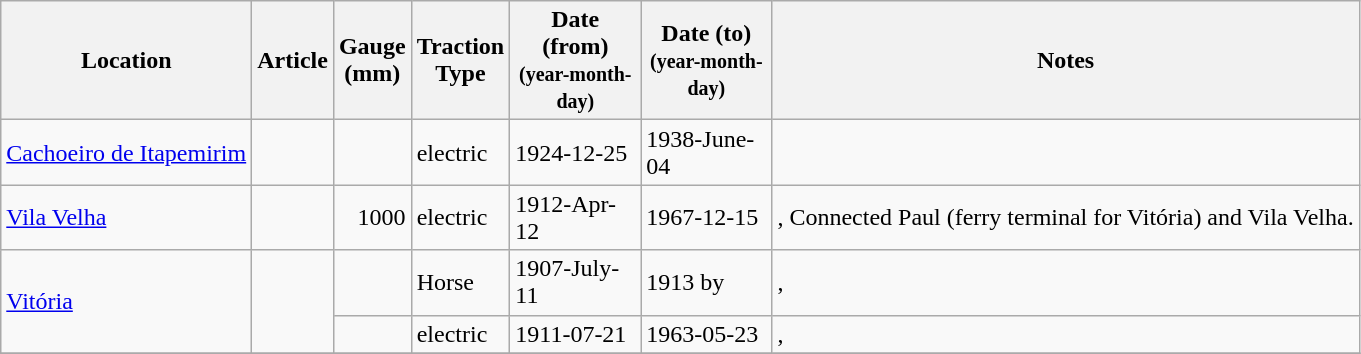<table class="wikitable sortable">
<tr>
<th>Location</th>
<th>Article</th>
<th>Gauge<br> (mm)</th>
<th>Traction<br>Type</th>
<th width=80px>Date (from)<br><small>(year-month-day)</small></th>
<th width=80px>Date (to)<br><small>(year-month-day)</small></th>
<th>Notes</th>
</tr>
<tr>
<td><a href='#'>Cachoeiro de Itapemirim</a></td>
<td> </td>
<td align=right></td>
<td>electric</td>
<td>1924-12-25</td>
<td>1938-June-04</td>
<td></td>
</tr>
<tr>
<td><a href='#'>Vila Velha</a></td>
<td> </td>
<td align=right>1000</td>
<td>electric</td>
<td>1912-Apr-12</td>
<td>1967-12-15</td>
<td>,  Connected Paul (ferry terminal for Vitória) and Vila Velha.</td>
</tr>
<tr>
<td rowspan="2"><a href='#'>Vitória</a></td>
<td rowspan="2"> </td>
<td align=right></td>
<td>Horse</td>
<td>1907-July-11</td>
<td>1913 by</td>
<td>, </td>
</tr>
<tr>
<td align=right></td>
<td>electric</td>
<td>1911-07-21</td>
<td>1963-05-23</td>
<td>, </td>
</tr>
<tr>
</tr>
</table>
